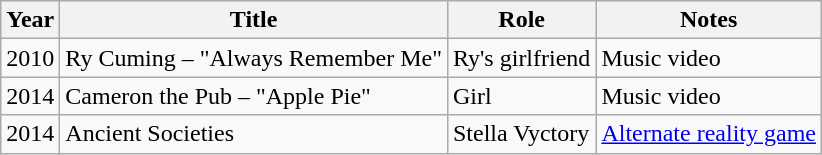<table class="wikitable sortable" >
<tr>
<th>Year</th>
<th>Title</th>
<th>Role</th>
<th>Notes</th>
</tr>
<tr>
<td>2010</td>
<td>Ry Cuming – "Always Remember Me"</td>
<td>Ry's girlfriend</td>
<td>Music video</td>
</tr>
<tr>
<td>2014</td>
<td>Cameron the Pub – "Apple Pie"</td>
<td>Girl</td>
<td>Music video</td>
</tr>
<tr>
<td>2014</td>
<td>Ancient Societies</td>
<td>Stella Vyctory</td>
<td><a href='#'>Alternate reality game</a></td>
</tr>
</table>
